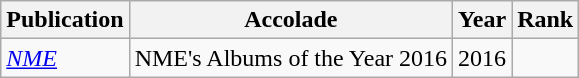<table class="sortable wikitable">
<tr>
<th>Publication</th>
<th>Accolade</th>
<th>Year</th>
<th>Rank</th>
</tr>
<tr>
<td><em><a href='#'>NME</a></em></td>
<td>NME's Albums of the Year 2016</td>
<td>2016</td>
<td></td>
</tr>
</table>
